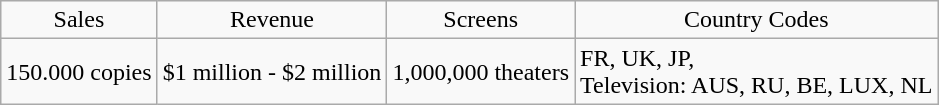<table class="wikitable">
<tr>
<td align="center">Sales</td>
<td align="center">Revenue</td>
<td align="center">Screens</td>
<td align="center">Country Codes</td>
</tr>
<tr>
<td>150.000 copies</td>
<td>$1 million - $2 million</td>
<td>1,000,000 theaters</td>
<td>FR, UK, JP, <br> Television: AUS, RU, BE, LUX, NL</td>
</tr>
</table>
